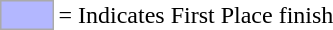<table>
<tr>
<td style="background-color:#B3B7FF; border:1px solid #aaaaaa; width:2em;"></td>
<td>= Indicates First Place finish</td>
</tr>
</table>
